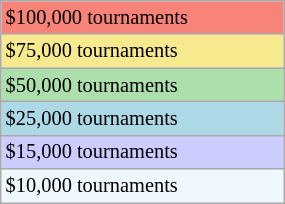<table class="wikitable" style="font-size:85%; width:15%;">
<tr style="background:#f88379;">
<td>$100,000 tournaments</td>
</tr>
<tr style="background:#f7e98e;">
<td>$75,000 tournaments</td>
</tr>
<tr style="background:#addfad;">
<td>$50,000 tournaments</td>
</tr>
<tr style="background:lightblue;">
<td>$25,000 tournaments</td>
</tr>
<tr style="background:#ccccff;">
<td>$15,000 tournaments</td>
</tr>
<tr style="background:#f0f8ff;">
<td>$10,000 tournaments</td>
</tr>
</table>
